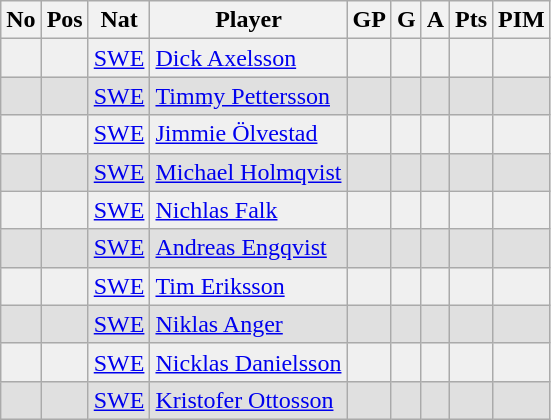<table class="wikitable sortable">
<tr>
<th>No</th>
<th>Pos</th>
<th>Nat</th>
<th>Player</th>
<th>GP</th>
<th>G</th>
<th>A</th>
<th>Pts</th>
<th>PIM</th>
</tr>
<tr bgcolor="#f0f0f0">
<td></td>
<td></td>
<td> <a href='#'>SWE</a></td>
<td><a href='#'>Dick Axelsson</a></td>
<td></td>
<td></td>
<td></td>
<td></td>
<td></td>
</tr>
<tr bgcolor="#e0e0e0">
<td></td>
<td></td>
<td> <a href='#'>SWE</a></td>
<td><a href='#'>Timmy Pettersson</a></td>
<td></td>
<td></td>
<td></td>
<td></td>
<td></td>
</tr>
<tr bgcolor="#f0f0f0">
<td></td>
<td></td>
<td> <a href='#'>SWE</a></td>
<td><a href='#'>Jimmie Ölvestad</a></td>
<td></td>
<td></td>
<td></td>
<td></td>
<td></td>
</tr>
<tr bgcolor="#e0e0e0">
<td></td>
<td></td>
<td> <a href='#'>SWE</a></td>
<td><a href='#'>Michael Holmqvist</a></td>
<td></td>
<td></td>
<td></td>
<td></td>
<td></td>
</tr>
<tr bgcolor="#f0f0f0">
<td></td>
<td></td>
<td> <a href='#'>SWE</a></td>
<td><a href='#'>Nichlas Falk</a></td>
<td></td>
<td></td>
<td></td>
<td></td>
<td></td>
</tr>
<tr bgcolor="#e0e0e0">
<td></td>
<td></td>
<td> <a href='#'>SWE</a></td>
<td><a href='#'>Andreas Engqvist</a></td>
<td></td>
<td></td>
<td></td>
<td></td>
<td></td>
</tr>
<tr bgcolor="#f0f0f0">
<td></td>
<td></td>
<td> <a href='#'>SWE</a></td>
<td><a href='#'>Tim Eriksson</a></td>
<td></td>
<td></td>
<td></td>
<td></td>
<td></td>
</tr>
<tr bgcolor="#e0e0e0">
<td></td>
<td></td>
<td> <a href='#'>SWE</a></td>
<td><a href='#'>Niklas Anger</a></td>
<td></td>
<td></td>
<td></td>
<td></td>
<td></td>
</tr>
<tr bgcolor="#f0f0f0">
<td></td>
<td></td>
<td> <a href='#'>SWE</a></td>
<td><a href='#'>Nicklas Danielsson</a></td>
<td></td>
<td></td>
<td></td>
<td></td>
<td></td>
</tr>
<tr bgcolor="#e0e0e0">
<td></td>
<td></td>
<td> <a href='#'>SWE</a></td>
<td><a href='#'>Kristofer Ottosson</a></td>
<td></td>
<td></td>
<td></td>
<td></td>
<td></td>
</tr>
</table>
